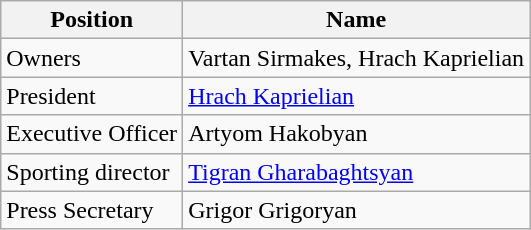<table class="wikitable">
<tr>
<th style=background:graw;">Position</th>
<th style=background:graw;">Name</th>
</tr>
<tr>
<td>Owners</td>
<td>  Vartan Sirmakes,   Hrach Kaprielian</td>
</tr>
<tr>
<td>President</td>
<td>  <a href='#'>Hrach Kaprielian</a></td>
</tr>
<tr>
<td>Executive Officer</td>
<td> Artyom Hakobyan</td>
</tr>
<tr>
<td>Sporting director</td>
<td> <a href='#'>Tigran Gharabaghtsyan</a></td>
</tr>
<tr>
<td>Press Secretary</td>
<td> Grigor Grigoryan</td>
</tr>
</table>
